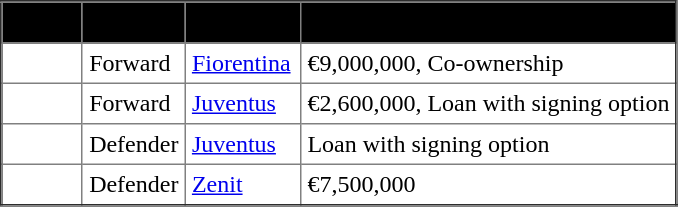<table border="2" cellpadding="4" style="border-collapse:collapse;">
<tr style="background:#000; text-align:center;">
<th><span><strong> Player</strong></span></th>
<th><span><strong> Position</strong></span></th>
<th><span><strong> New Club</strong></span></th>
<th><span><strong> Details</strong></span></th>
</tr>
<tr>
<td> </td>
<td>Forward</td>
<td><a href='#'>Fiorentina</a></td>
<td>€9,000,000, Co-ownership</td>
</tr>
<tr>
<td> </td>
<td>Forward</td>
<td><a href='#'>Juventus</a></td>
<td>€2,600,000, Loan with signing option</td>
</tr>
<tr>
<td> </td>
<td>Defender</td>
<td><a href='#'>Juventus</a></td>
<td>Loan with signing option</td>
</tr>
<tr>
<td> </td>
<td>Defender</td>
<td> <a href='#'>Zenit</a></td>
<td>€7,500,000</td>
</tr>
</table>
